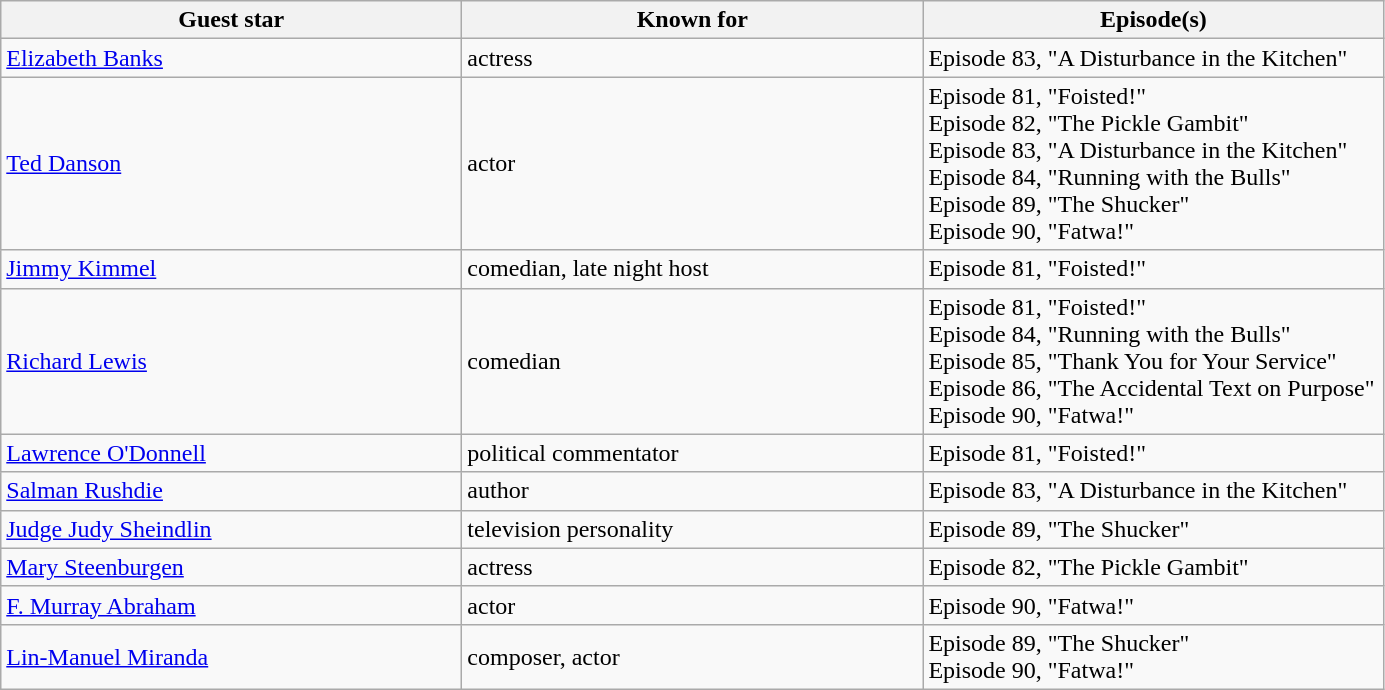<table class="wikitable">
<tr>
<th scope="col" style="width:300px;">Guest star</th>
<th scope="col" style="width:300px;">Known for</th>
<th scope="col" style="width:300px;">Episode(s)</th>
</tr>
<tr>
<td><a href='#'>Elizabeth Banks</a></td>
<td>actress</td>
<td>Episode 83, "A Disturbance in the Kitchen"</td>
</tr>
<tr>
<td><a href='#'>Ted Danson</a></td>
<td>actor</td>
<td>Episode 81, "Foisted!"<br>Episode 82, "The Pickle Gambit"<br>Episode 83, "A Disturbance in the Kitchen"<br>Episode 84, "Running with the Bulls"<br>Episode 89, "The Shucker"<br>Episode 90, "Fatwa!"</td>
</tr>
<tr>
<td><a href='#'>Jimmy Kimmel</a></td>
<td>comedian, late night host</td>
<td>Episode 81, "Foisted!"</td>
</tr>
<tr>
<td><a href='#'>Richard Lewis</a></td>
<td>comedian</td>
<td>Episode 81, "Foisted!"<br>Episode 84, "Running with the Bulls"<br>Episode 85, "Thank You for Your Service"<br>Episode 86, "The Accidental Text on Purpose"<br>Episode 90, "Fatwa!"</td>
</tr>
<tr>
<td><a href='#'>Lawrence O'Donnell</a></td>
<td>political commentator</td>
<td>Episode 81, "Foisted!"</td>
</tr>
<tr>
<td><a href='#'>Salman Rushdie</a></td>
<td>author</td>
<td>Episode 83, "A Disturbance in the Kitchen"</td>
</tr>
<tr>
<td><a href='#'>Judge Judy Sheindlin</a></td>
<td>television personality</td>
<td>Episode 89, "The Shucker"</td>
</tr>
<tr>
<td><a href='#'>Mary Steenburgen</a></td>
<td>actress</td>
<td>Episode 82, "The Pickle Gambit"</td>
</tr>
<tr>
<td><a href='#'>F. Murray Abraham</a></td>
<td>actor</td>
<td>Episode 90, "Fatwa!"</td>
</tr>
<tr>
<td><a href='#'>Lin-Manuel Miranda</a></td>
<td>composer, actor</td>
<td>Episode 89, "The Shucker"<br>Episode 90, "Fatwa!"</td>
</tr>
</table>
